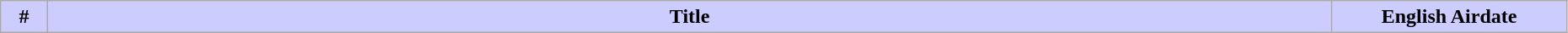<table class = "wikitable" width = "98%">
<tr>
<th style="background: #CCF" width="3%">#</th>
<th style="background: #CCF">Title</th>
<th style="background: #CCF" width="15%">English Airdate<br>










</th>
</tr>
</table>
